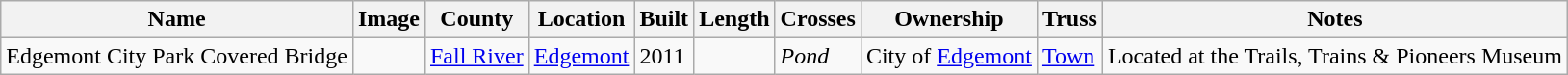<table class="wikitable">
<tr>
<th>Name</th>
<th class=unsortable>Image</th>
<th>County</th>
<th>Location</th>
<th>Built</th>
<th>Length</th>
<th>Crosses</th>
<th>Ownership</th>
<th>Truss</th>
<th>Notes</th>
</tr>
<tr>
<td>Edgemont City Park Covered Bridge</td>
<td></td>
<td><a href='#'>Fall River</a></td>
<td><a href='#'>Edgemont</a><br><small></small></td>
<td>2011</td>
<td></td>
<td><em>Pond</em></td>
<td>City of <a href='#'>Edgemont</a></td>
<td><a href='#'>Town</a></td>
<td>Located at the Trails, Trains & Pioneers Museum</td>
</tr>
</table>
